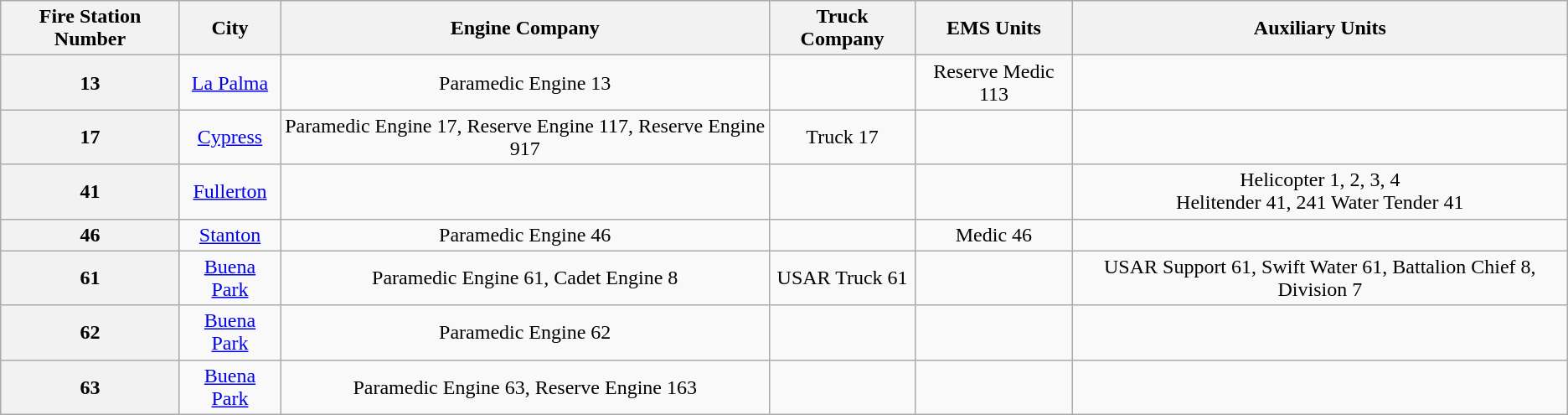<table class=wikitable style="text-align:center;">
<tr>
<th>Fire Station Number</th>
<th>City</th>
<th>Engine Company</th>
<th>Truck Company</th>
<th>EMS Units</th>
<th>Auxiliary Units</th>
</tr>
<tr>
<th>13</th>
<td><a href='#'>La Palma</a></td>
<td>Paramedic Engine 13</td>
<td></td>
<td>Reserve Medic 113</td>
<td></td>
</tr>
<tr>
<th>17</th>
<td><a href='#'>Cypress</a></td>
<td>Paramedic Engine 17, Reserve Engine 117, Reserve Engine 917</td>
<td>Truck 17</td>
<td></td>
<td></td>
</tr>
<tr>
<th>41</th>
<td><a href='#'>Fullerton</a></td>
<td></td>
<td></td>
<td></td>
<td>Helicopter 1, 2, 3, 4<br>Helitender 41, 241
Water Tender 41</td>
</tr>
<tr>
<th>46</th>
<td><a href='#'>Stanton</a></td>
<td>Paramedic Engine 46</td>
<td></td>
<td>Medic 46</td>
<td></td>
</tr>
<tr>
<th>61</th>
<td><a href='#'>Buena Park</a></td>
<td>Paramedic Engine 61, Cadet Engine 8</td>
<td>USAR Truck 61</td>
<td></td>
<td>USAR Support 61, Swift Water 61, Battalion Chief 8, Division 7</td>
</tr>
<tr>
<th>62</th>
<td><a href='#'>Buena Park</a></td>
<td>Paramedic Engine 62</td>
<td></td>
<td></td>
<td></td>
</tr>
<tr>
<th>63</th>
<td><a href='#'>Buena Park</a></td>
<td>Paramedic Engine 63, Reserve Engine 163</td>
<td></td>
<td></td>
<td></td>
</tr>
</table>
